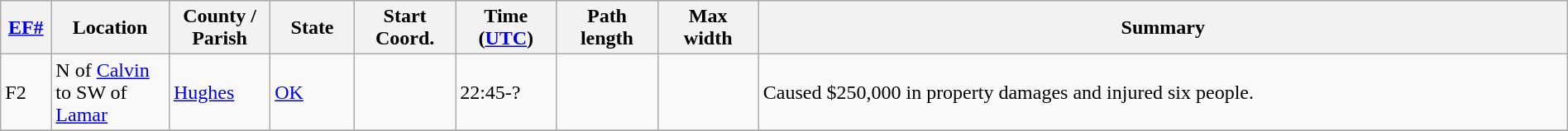<table class="wikitable sortable" style="width:100%;">
<tr>
<th scope="col"  style="width:3%; text-align:center;"><a href='#'>EF#</a></th>
<th scope="col"  style="width:7%; text-align:center;" class="unsortable">Location</th>
<th scope="col"  style="width:6%; text-align:center;" class="unsortable">County / Parish</th>
<th scope="col"  style="width:5%; text-align:center;">State</th>
<th scope="col"  style="width:6%; text-align:center;">Start Coord.</th>
<th scope="col"  style="width:6%; text-align:center;">Time (<a href='#'>UTC</a>)</th>
<th scope="col"  style="width:6%; text-align:center;">Path length</th>
<th scope="col"  style="width:6%; text-align:center;">Max width</th>
<th scope="col" class="unsortable" style="width:48%; text-align:center;">Summary</th>
</tr>
<tr>
<td bgcolor=>F2</td>
<td>N of <a href='#'>Calvin</a> to SW of <a href='#'>Lamar</a></td>
<td><a href='#'>Hughes</a></td>
<td><a href='#'>OK</a></td>
<td></td>
<td>22:45-?</td>
<td></td>
<td></td>
<td>Caused $250,000 in property damages and injured six people.</td>
</tr>
<tr>
</tr>
</table>
